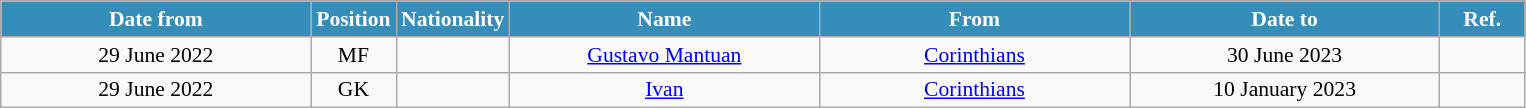<table class="wikitable" style="text-align:center; font-size:90%; ">
<tr>
<th style="background:#348EB9; color:white; width:200px;">Date from</th>
<th style="background:#348EB9; color:white; width:50px;">Position</th>
<th style="background:#348EB9; color:white; width:50px;">Nationality</th>
<th style="background:#348EB9; color:white; width:200px;">Name</th>
<th style="background:#348EB9; color:white; width:200px;">From</th>
<th style="background:#348EB9; color:white; width:200px;">Date to</th>
<th style="background:#348EB9; color:white; width:50px;">Ref.</th>
</tr>
<tr>
<td>29 June 2022</td>
<td>MF</td>
<td></td>
<td><a href='#'>Gustavo Mantuan</a></td>
<td><a href='#'>Corinthians</a></td>
<td>30 June 2023</td>
<td></td>
</tr>
<tr>
<td>29 June 2022</td>
<td>GK</td>
<td></td>
<td><a href='#'>Ivan</a></td>
<td><a href='#'>Corinthians</a></td>
<td>10 January 2023</td>
<td></td>
</tr>
</table>
